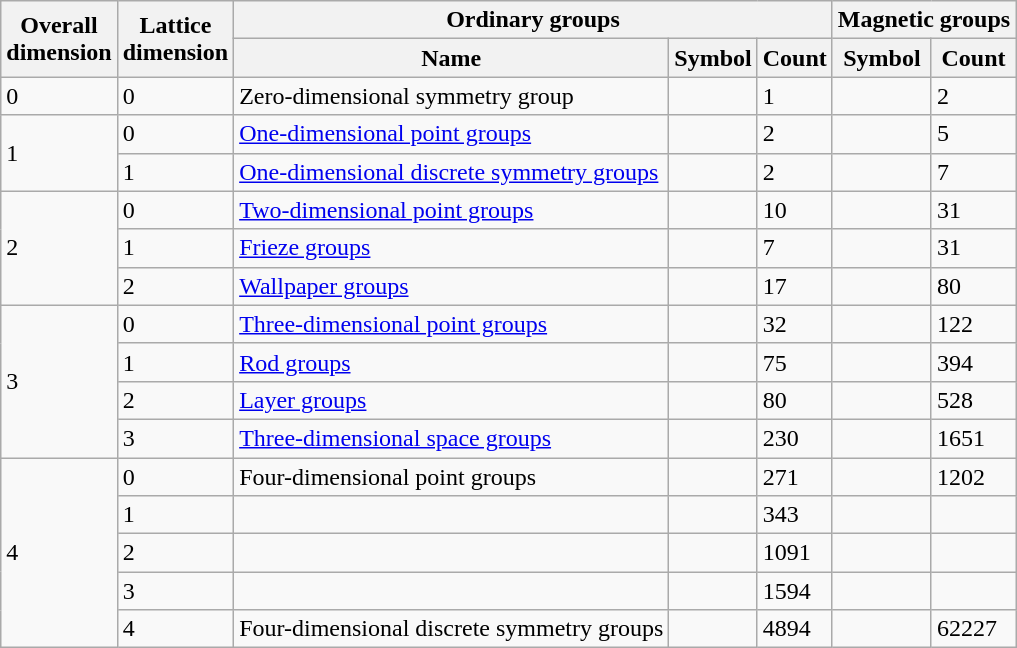<table class="wikitable">
<tr>
<th rowspan=2>Overall <br>dimension</th>
<th rowspan=2>Lattice <br>dimension</th>
<th rowspan=1 colspan=3>Ordinary groups</th>
<th rowspan=1 colspan=2>Magnetic groups</th>
</tr>
<tr>
<th>Name</th>
<th>Symbol</th>
<th>Count</th>
<th>Symbol</th>
<th>Count</th>
</tr>
<tr>
<td>0</td>
<td>0</td>
<td>Zero-dimensional symmetry group</td>
<td></td>
<td>1</td>
<td></td>
<td>2</td>
</tr>
<tr>
<td rowspan=2>1</td>
<td>0</td>
<td><a href='#'>One-dimensional point groups</a></td>
<td></td>
<td>2</td>
<td></td>
<td>5</td>
</tr>
<tr>
<td>1</td>
<td><a href='#'>One-dimensional discrete symmetry groups</a></td>
<td></td>
<td>2</td>
<td></td>
<td>7</td>
</tr>
<tr>
<td rowspan=3>2</td>
<td>0</td>
<td><a href='#'>Two-dimensional point groups</a></td>
<td></td>
<td>10</td>
<td></td>
<td>31</td>
</tr>
<tr>
<td>1</td>
<td><a href='#'>Frieze groups</a></td>
<td></td>
<td>7</td>
<td></td>
<td>31</td>
</tr>
<tr>
<td>2</td>
<td><a href='#'>Wallpaper groups</a></td>
<td></td>
<td>17</td>
<td></td>
<td>80</td>
</tr>
<tr>
<td rowspan=4>3</td>
<td>0</td>
<td><a href='#'>Three-dimensional point groups</a></td>
<td></td>
<td>32</td>
<td></td>
<td>122</td>
</tr>
<tr>
<td>1</td>
<td><a href='#'>Rod groups</a></td>
<td></td>
<td>75</td>
<td></td>
<td>394</td>
</tr>
<tr>
<td>2</td>
<td><a href='#'>Layer groups</a></td>
<td></td>
<td>80</td>
<td></td>
<td>528</td>
</tr>
<tr>
<td>3</td>
<td><a href='#'>Three-dimensional space groups</a></td>
<td></td>
<td>230</td>
<td></td>
<td>1651</td>
</tr>
<tr>
<td rowspan=5>4</td>
<td>0</td>
<td>Four-dimensional point groups</td>
<td></td>
<td>271</td>
<td></td>
<td>1202</td>
</tr>
<tr>
<td>1</td>
<td></td>
<td></td>
<td>343</td>
<td></td>
<td></td>
</tr>
<tr>
<td>2</td>
<td></td>
<td></td>
<td>1091</td>
<td></td>
<td></td>
</tr>
<tr>
<td>3</td>
<td></td>
<td></td>
<td>1594</td>
<td></td>
<td></td>
</tr>
<tr>
<td>4</td>
<td>Four-dimensional discrete symmetry groups</td>
<td></td>
<td>4894</td>
<td></td>
<td>62227</td>
</tr>
</table>
